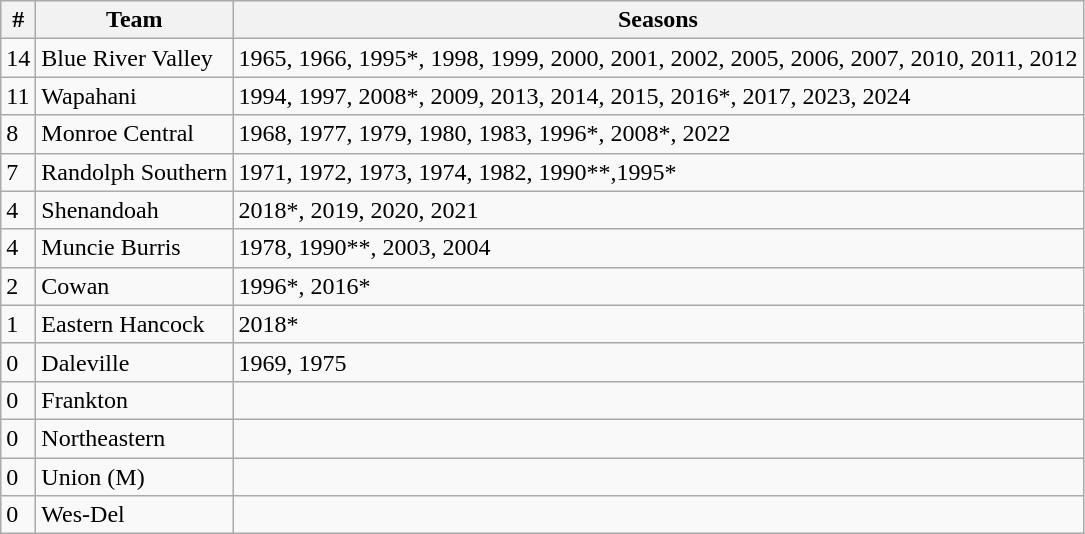<table class="wikitable" style=>
<tr>
<th>#</th>
<th>Team</th>
<th>Seasons</th>
</tr>
<tr>
<td>14</td>
<td>Blue River Valley</td>
<td>1965, 1966, 1995*, 1998, 1999, 2000, 2001, 2002, 2005, 2006, 2007, 2010, 2011, 2012</td>
</tr>
<tr>
<td>11</td>
<td>Wapahani</td>
<td>1994, 1997, 2008*, 2009, 2013, 2014, 2015, 2016*, 2017, 2023, 2024</td>
</tr>
<tr>
<td>8</td>
<td>Monroe Central</td>
<td>1968, 1977, 1979, 1980, 1983, 1996*, 2008*, 2022</td>
</tr>
<tr>
<td>7</td>
<td>Randolph Southern</td>
<td>1971, 1972, 1973, 1974, 1982, 1990**,1995*</td>
</tr>
<tr>
<td>4</td>
<td>Shenandoah</td>
<td>2018*, 2019, 2020, 2021</td>
</tr>
<tr>
<td>4</td>
<td>Muncie Burris</td>
<td>1978, 1990**, 2003, 2004</td>
</tr>
<tr>
<td>2</td>
<td>Cowan</td>
<td>1996*, 2016*</td>
</tr>
<tr>
<td>1</td>
<td>Eastern Hancock</td>
<td>2018*</td>
</tr>
<tr>
<td>0</td>
<td>Daleville</td>
<td>1969, 1975</td>
</tr>
<tr>
<td>0</td>
<td>Frankton</td>
<td></td>
</tr>
<tr>
<td>0</td>
<td>Northeastern</td>
<td></td>
</tr>
<tr>
<td>0</td>
<td>Union (M)</td>
<td></td>
</tr>
<tr>
<td>0</td>
<td>Wes-Del</td>
<td></td>
</tr>
</table>
